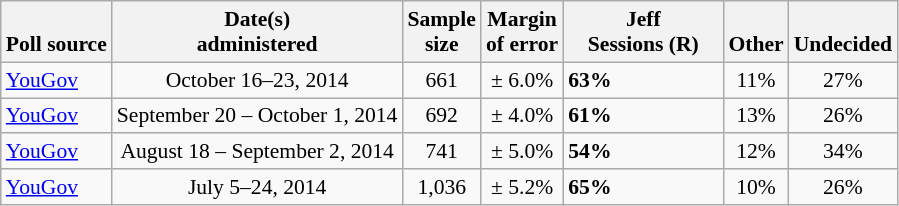<table class="wikitable" style="font-size:90%">
<tr valign=bottom>
<th>Poll source</th>
<th>Date(s)<br>administered</th>
<th>Sample<br>size</th>
<th>Margin<br>of error</th>
<th style="width:100px;">Jeff<br>Sessions (R)</th>
<th>Other</th>
<th>Undecided</th>
</tr>
<tr>
<td><a href='#'>YouGov</a></td>
<td align=center>October 16–23, 2014</td>
<td align=center>661</td>
<td align=center>± 6.0%</td>
<td><strong>63%</strong></td>
<td align=center>11%</td>
<td align=center>27%</td>
</tr>
<tr>
<td><a href='#'>YouGov</a></td>
<td align=center>September 20 – October 1, 2014</td>
<td align=center>692</td>
<td align=center>± 4.0%</td>
<td><strong>61%</strong></td>
<td align=center>13%</td>
<td align=center>26%</td>
</tr>
<tr>
<td><a href='#'>YouGov</a></td>
<td align=center>August 18 – September 2, 2014</td>
<td align=center>741</td>
<td align=center>± 5.0%</td>
<td><strong>54%</strong></td>
<td align=center>12%</td>
<td align=center>34%</td>
</tr>
<tr>
<td><a href='#'>YouGov</a></td>
<td align=center>July 5–24, 2014</td>
<td align=center>1,036</td>
<td align=center>± 5.2%</td>
<td><strong>65%</strong></td>
<td align=center>10%</td>
<td align=center>26%</td>
</tr>
</table>
